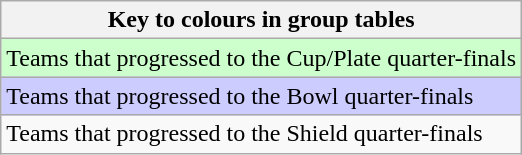<table class="wikitable">
<tr>
<th>Key to colours in group tables</th>
</tr>
<tr bgcolor=#ccffcc>
<td>Teams that progressed to the Cup/Plate quarter-finals</td>
</tr>
<tr bgcolor=#ccccff>
<td>Teams that progressed to the Bowl quarter-finals</td>
</tr>
<tr bgcolor=>
<td>Teams that progressed to the Shield quarter-finals</td>
</tr>
</table>
